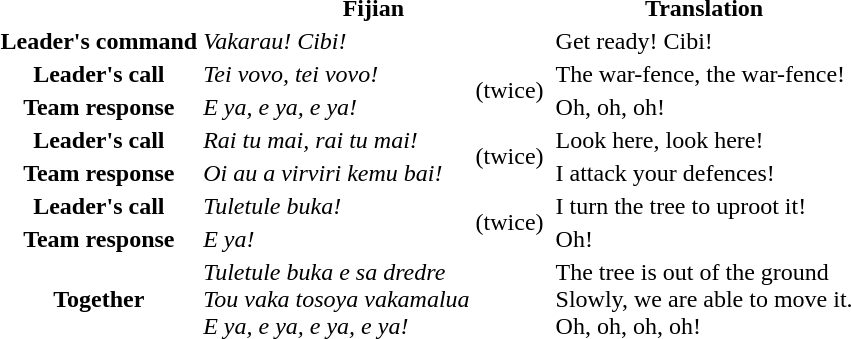<table>
<tr>
<th></th>
<th colspan="2">Fijian</th>
<th></th>
<th>Translation</th>
</tr>
<tr>
<th>Leader's command</th>
<td colspan="2"><em>Vakarau! Cibi!</em></td>
<td></td>
<td>Get ready! Cibi!</td>
</tr>
<tr>
<th>Leader's call</th>
<td><em>Tei vovo, tei vovo!</em></td>
<td rowspan="2">(twice)</td>
<td></td>
<td>The war-fence, the war-fence!</td>
</tr>
<tr>
<th>Team response</th>
<td><em>E ya, e ya, e ya!</em></td>
<td></td>
<td>Oh, oh, oh!</td>
</tr>
<tr>
<th>Leader's call</th>
<td><em>Rai tu mai, rai tu mai!</em></td>
<td rowspan="2">(twice)</td>
<td></td>
<td>Look here, look here!</td>
</tr>
<tr>
<th>Team response</th>
<td><em>Oi au a virviri kemu bai!</em></td>
<td></td>
<td>I attack your defences!</td>
</tr>
<tr>
<th>Leader's call</th>
<td><em>Tuletule buka!</em></td>
<td rowspan="2">(twice)</td>
<td></td>
<td>I turn the tree to uproot it!</td>
</tr>
<tr>
<th>Team response</th>
<td><em>E ya!</em></td>
<td></td>
<td>Oh!</td>
</tr>
<tr>
<th>Together</th>
<td><em>Tuletule buka e sa dredre<br>Tou vaka tosoya vakamalua<br>E ya, e ya, e ya, e ya!</em></td>
<td></td>
<td></td>
<td>The tree is out of the ground <br>Slowly, we are able to move it.<br>Oh, oh, oh, oh!</td>
</tr>
</table>
